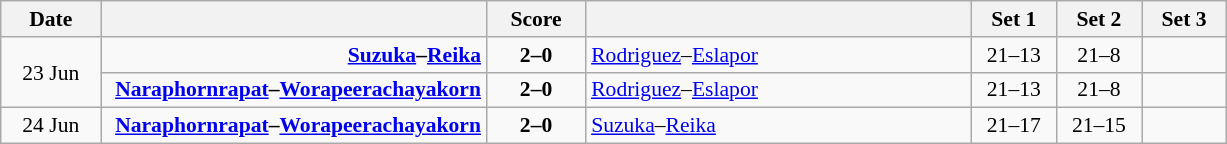<table class="wikitable" style="text-align: center; font-size:90% ">
<tr>
<th width="60">Date</th>
<th align="right" width="250"></th>
<th width="60">Score</th>
<th align="left" width="250"></th>
<th width="50">Set 1</th>
<th width="50">Set 2</th>
<th width="50">Set 3</th>
</tr>
<tr>
<td rowspan=2>23 Jun</td>
<td align=right><strong><a href='#'>Suzuka</a>–<a href='#'>Reika</a> </strong></td>
<td align=center><strong>2–0</strong></td>
<td align=left> <a href='#'>Rodriguez</a>–<a href='#'>Eslapor</a></td>
<td>21–13</td>
<td>21–8</td>
<td></td>
</tr>
<tr>
<td align=right><strong><a href='#'>Naraphornrapat</a>–<a href='#'>Worapeerachayakorn</a> </strong></td>
<td align=center><strong>2–0</strong></td>
<td align=left> <a href='#'>Rodriguez</a>–<a href='#'>Eslapor</a></td>
<td>21–13</td>
<td>21–8</td>
<td></td>
</tr>
<tr>
<td>24 Jun</td>
<td align=right><strong><a href='#'>Naraphornrapat</a>–<a href='#'>Worapeerachayakorn</a> </strong></td>
<td align=center><strong>2–0</strong></td>
<td align=left> <a href='#'>Suzuka</a>–<a href='#'>Reika</a></td>
<td>21–17</td>
<td>21–15</td>
<td></td>
</tr>
</table>
